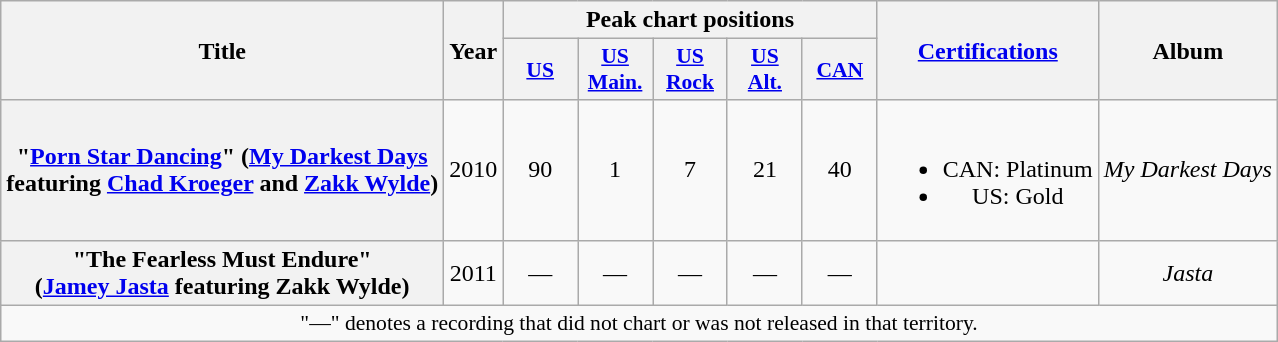<table class="wikitable plainrowheaders" style="text-align:center;">
<tr>
<th scope="col" rowspan="2">Title</th>
<th scope="col" rowspan="2">Year</th>
<th scope="col" colspan="5">Peak chart positions</th>
<th scope="col" rowspan="2"><a href='#'>Certifications</a></th>
<th scope="col" rowspan="2">Album</th>
</tr>
<tr>
<th scope="col" style="width:3em;font-size:90%;"><a href='#'>US</a><br></th>
<th scope="col" style="width:3em;font-size:90%;"><a href='#'>US Main.</a><br></th>
<th scope="col" style="width:3em;font-size:90%;"><a href='#'>US Rock</a><br></th>
<th scope="col" style="width:3em;font-size:90%;"><a href='#'>US Alt.</a><br></th>
<th scope="col" style="width:3em;font-size:90%;"><a href='#'>CAN</a><br></th>
</tr>
<tr>
<th scope="row">"<a href='#'>Porn Star Dancing</a>" (<a href='#'>My Darkest Days</a><br>featuring <a href='#'>Chad Kroeger</a> and <a href='#'>Zakk Wylde</a>)</th>
<td>2010</td>
<td>90</td>
<td>1</td>
<td>7</td>
<td>21</td>
<td>40</td>
<td><br><ul><li>CAN: Platinum</li><li>US: Gold</li></ul></td>
<td><em>My Darkest Days</em></td>
</tr>
<tr>
<th scope="row">"The Fearless Must Endure"<br>(<a href='#'>Jamey Jasta</a> featuring Zakk Wylde)</th>
<td>2011</td>
<td>—</td>
<td>—</td>
<td>—</td>
<td>—</td>
<td>—</td>
<td></td>
<td><em>Jasta</em></td>
</tr>
<tr>
<td colspan="10" style="font-size:90%">"—" denotes a recording that did not chart or was not released in that territory.</td>
</tr>
</table>
